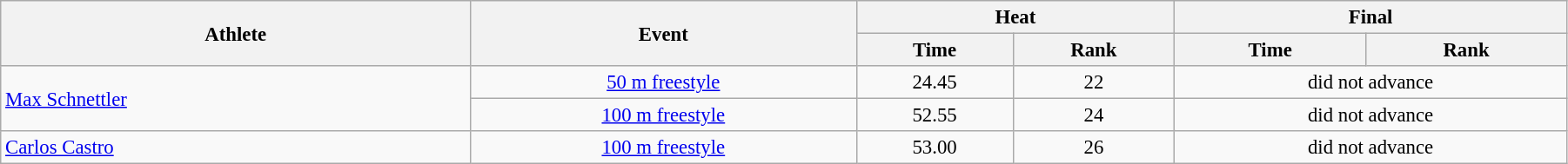<table class=wikitable style="font-size:95%" width="95%">
<tr>
<th rowspan="2">Athlete</th>
<th rowspan="2">Event</th>
<th colspan="2">Heat</th>
<th colspan="2">Final</th>
</tr>
<tr>
<th>Time</th>
<th>Rank</th>
<th>Time</th>
<th>Rank</th>
</tr>
<tr>
<td rowspan=2 width=30%><a href='#'>Max Schnettler</a></td>
<td align=center><a href='#'>50 m freestyle</a></td>
<td align=center>24.45</td>
<td align=center>22</td>
<td colspan=2 align=center>did not advance</td>
</tr>
<tr>
<td align=center><a href='#'>100 m freestyle</a></td>
<td align=center>52.55</td>
<td align=center>24</td>
<td colspan=2 align=center>did not advance</td>
</tr>
<tr>
<td width=30%><a href='#'>Carlos Castro</a></td>
<td align=center><a href='#'>100 m freestyle</a></td>
<td align=center>53.00</td>
<td align=center>26</td>
<td colspan=2 align=center>did not advance</td>
</tr>
</table>
